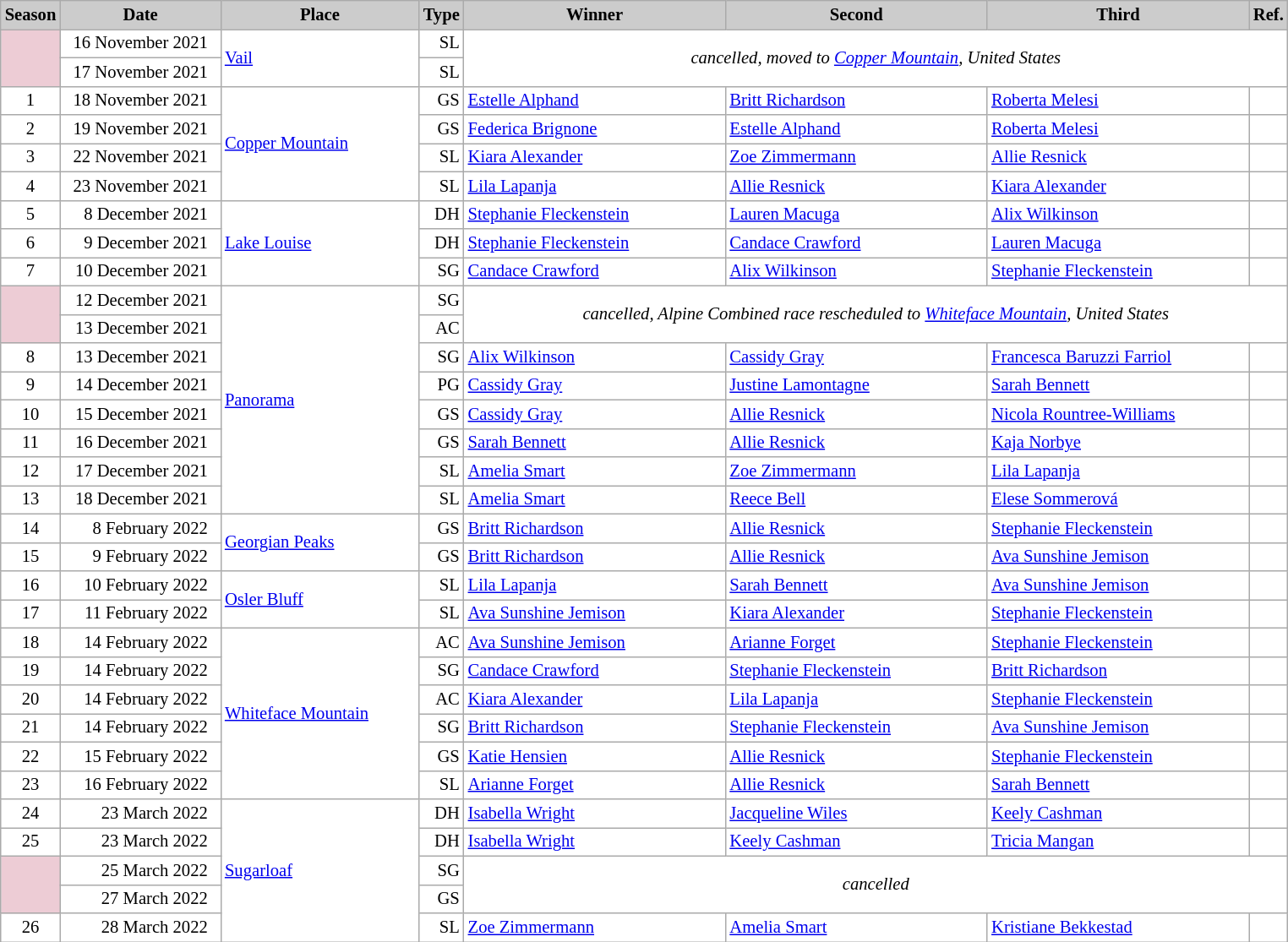<table class="wikitable plainrowheaders" style="background:#fff; font-size:86%; line-height:16px; border:grey solid 1px; border-collapse:collapse;">
<tr style="background:#ccc; text-align:center;">
<th scope="col" style="background:#ccc; width=30 px;">Season</th>
<th scope="col" style="background:#ccc; width:120px;">Date</th>
<th scope="col" style="background:#ccc; width:150px;">Place</th>
<th scope="col" style="background:#ccc; width:28px;">Type</th>
<th scope="col" style="background:#ccc; width:200px;">Winner</th>
<th scope="col" style="background:#ccc; width:200px;">Second</th>
<th scope="col" style="background:#ccc; width:200px;">Third</th>
<th scope="col" style="background:#ccc; width:10px;">Ref.</th>
</tr>
<tr>
<td rowspan=2 bgcolor="EDCCD5"></td>
<td align=right>16 November 2021  </td>
<td rowspan=2> <a href='#'>Vail</a></td>
<td align=right>SL</td>
<td rowspan=2 colspan=4 align=center><em>cancelled, moved to <a href='#'>Copper Mountain</a>, United States</em></td>
</tr>
<tr>
<td align=right>17 November 2021  </td>
<td align=right>SL</td>
</tr>
<tr>
<td align=center>1</td>
<td align=right>18 November 2021  </td>
<td rowspan=4> <a href='#'>Copper Mountain</a></td>
<td align=right>GS</td>
<td> <a href='#'>Estelle Alphand</a></td>
<td> <a href='#'>Britt Richardson</a></td>
<td> <a href='#'>Roberta Melesi</a></td>
<td></td>
</tr>
<tr>
<td align=center>2</td>
<td align=right>19 November 2021  </td>
<td align=right>GS</td>
<td> <a href='#'>Federica Brignone</a></td>
<td> <a href='#'>Estelle Alphand</a></td>
<td> <a href='#'>Roberta Melesi</a></td>
<td></td>
</tr>
<tr>
<td align=center>3</td>
<td align=right>22 November 2021  </td>
<td align=right>SL</td>
<td> <a href='#'>Kiara Alexander</a></td>
<td> <a href='#'>Zoe Zimmermann</a></td>
<td> <a href='#'>Allie Resnick</a></td>
<td></td>
</tr>
<tr>
<td align=center>4</td>
<td align=right>23 November 2021  </td>
<td align=right>SL</td>
<td> <a href='#'>Lila Lapanja</a></td>
<td> <a href='#'>Allie Resnick</a></td>
<td> <a href='#'>Kiara Alexander</a></td>
<td></td>
</tr>
<tr>
<td align=center>5</td>
<td align=right>8 December 2021  </td>
<td rowspan=3> <a href='#'>Lake Louise</a></td>
<td align=right>DH</td>
<td> <a href='#'>Stephanie Fleckenstein</a></td>
<td> <a href='#'>Lauren Macuga</a></td>
<td> <a href='#'>Alix Wilkinson</a></td>
<td></td>
</tr>
<tr>
<td align=center>6</td>
<td align=right>9 December 2021  </td>
<td align=right>DH</td>
<td> <a href='#'>Stephanie Fleckenstein</a></td>
<td> <a href='#'>Candace Crawford</a></td>
<td> <a href='#'>Lauren Macuga</a></td>
<td></td>
</tr>
<tr>
<td align=center>7</td>
<td align=right>10 December 2021  </td>
<td align=right>SG</td>
<td> <a href='#'>Candace Crawford</a></td>
<td> <a href='#'>Alix Wilkinson</a></td>
<td> <a href='#'>Stephanie Fleckenstein</a></td>
<td></td>
</tr>
<tr>
<td rowspan=2 bgcolor="EDCCD5"></td>
<td align=right>12 December 2021  </td>
<td rowspan=8> <a href='#'>Panorama</a></td>
<td align=right>SG</td>
<td rowspan=2 colspan=4 align=center><em>cancelled, Alpine Combined race rescheduled to <a href='#'>Whiteface Mountain</a>, United States</em></td>
</tr>
<tr>
<td align=right>13 December 2021  </td>
<td align=right>AC</td>
</tr>
<tr>
<td align=center>8</td>
<td align=right>13 December 2021  </td>
<td align=right>SG</td>
<td> <a href='#'>Alix Wilkinson</a></td>
<td> <a href='#'>Cassidy Gray</a></td>
<td> <a href='#'>Francesca Baruzzi Farriol</a></td>
<td></td>
</tr>
<tr>
<td align=center>9</td>
<td align=right>14 December 2021  </td>
<td align=right>PG</td>
<td> <a href='#'>Cassidy Gray</a></td>
<td> <a href='#'>Justine Lamontagne</a></td>
<td> <a href='#'>Sarah Bennett</a></td>
<td></td>
</tr>
<tr>
<td align=center>10</td>
<td align=right>15 December 2021  </td>
<td align=right>GS</td>
<td> <a href='#'>Cassidy Gray</a></td>
<td> <a href='#'>Allie Resnick</a></td>
<td> <a href='#'>Nicola Rountree-Williams</a></td>
<td></td>
</tr>
<tr>
<td align=center>11</td>
<td align=right>16 December 2021  </td>
<td align=right>GS</td>
<td> <a href='#'>Sarah Bennett</a></td>
<td> <a href='#'>Allie Resnick</a></td>
<td> <a href='#'>Kaja Norbye</a></td>
<td></td>
</tr>
<tr>
<td align=center>12</td>
<td align=right>17 December 2021  </td>
<td align=right>SL</td>
<td> <a href='#'>Amelia Smart</a></td>
<td> <a href='#'>Zoe Zimmermann</a></td>
<td> <a href='#'>Lila Lapanja</a></td>
<td></td>
</tr>
<tr>
<td align=center>13</td>
<td align=right>18 December 2021  </td>
<td align=right>SL</td>
<td> <a href='#'>Amelia Smart</a></td>
<td> <a href='#'>Reece Bell</a></td>
<td> <a href='#'>Elese Sommerová</a></td>
<td></td>
</tr>
<tr>
<td align=center>14</td>
<td align=right>8 February 2022  </td>
<td rowspan=2> <a href='#'>Georgian Peaks</a></td>
<td align=right>GS</td>
<td> <a href='#'>Britt Richardson</a></td>
<td> <a href='#'>Allie Resnick</a></td>
<td> <a href='#'>Stephanie Fleckenstein</a></td>
<td></td>
</tr>
<tr>
<td align=center>15</td>
<td align=right>9 February 2022  </td>
<td align=right>GS</td>
<td> <a href='#'>Britt Richardson</a></td>
<td> <a href='#'>Allie Resnick</a></td>
<td> <a href='#'>Ava Sunshine Jemison</a></td>
<td></td>
</tr>
<tr>
<td align=center>16</td>
<td align=right>10 February 2022  </td>
<td rowspan=2> <a href='#'>Osler Bluff</a></td>
<td align=right>SL</td>
<td> <a href='#'>Lila Lapanja</a></td>
<td> <a href='#'>Sarah Bennett</a></td>
<td> <a href='#'>Ava Sunshine Jemison</a></td>
<td></td>
</tr>
<tr>
<td align=center>17</td>
<td align=right>11 February 2022  </td>
<td align=right>SL</td>
<td> <a href='#'>Ava Sunshine Jemison</a></td>
<td> <a href='#'>Kiara Alexander</a></td>
<td> <a href='#'>Stephanie Fleckenstein</a></td>
<td></td>
</tr>
<tr>
<td align=center>18</td>
<td align=right>14 February 2022  </td>
<td rowspan=6> <a href='#'>Whiteface Mountain</a></td>
<td align=right>AC</td>
<td> <a href='#'>Ava Sunshine Jemison</a></td>
<td> <a href='#'>Arianne Forget</a></td>
<td> <a href='#'>Stephanie Fleckenstein</a></td>
<td></td>
</tr>
<tr>
<td align=center>19</td>
<td align=right>14 February 2022  </td>
<td align=right>SG</td>
<td> <a href='#'>Candace Crawford</a></td>
<td> <a href='#'>Stephanie Fleckenstein</a></td>
<td> <a href='#'>Britt Richardson</a></td>
<td></td>
</tr>
<tr>
<td align=center>20</td>
<td align=right>14 February 2022  </td>
<td align=right>AC</td>
<td> <a href='#'>Kiara Alexander</a></td>
<td> <a href='#'>Lila Lapanja</a></td>
<td> <a href='#'>Stephanie Fleckenstein</a></td>
<td></td>
</tr>
<tr>
<td align=center>21</td>
<td align=right>14 February 2022  </td>
<td align=right>SG</td>
<td> <a href='#'>Britt Richardson</a></td>
<td> <a href='#'>Stephanie Fleckenstein</a></td>
<td> <a href='#'>Ava Sunshine Jemison</a></td>
<td></td>
</tr>
<tr>
<td align=center>22</td>
<td align=right>15 February 2022  </td>
<td align=right>GS</td>
<td> <a href='#'>Katie Hensien</a></td>
<td> <a href='#'>Allie Resnick</a></td>
<td> <a href='#'>Stephanie Fleckenstein</a></td>
<td></td>
</tr>
<tr>
<td align=center>23</td>
<td align=right>16 February 2022  </td>
<td align=right>SL</td>
<td> <a href='#'>Arianne Forget</a></td>
<td> <a href='#'>Allie Resnick</a></td>
<td> <a href='#'>Sarah Bennett</a></td>
<td></td>
</tr>
<tr>
<td align=center>24</td>
<td align=right>23 March 2022  </td>
<td rowspan=8> <a href='#'>Sugarloaf</a></td>
<td align=right>DH</td>
<td> <a href='#'>Isabella Wright</a></td>
<td> <a href='#'>Jacqueline Wiles</a></td>
<td> <a href='#'>Keely Cashman</a></td>
<td></td>
</tr>
<tr>
<td align=center>25</td>
<td align=right>23 March 2022  </td>
<td align=right>DH</td>
<td> <a href='#'>Isabella Wright</a></td>
<td> <a href='#'>Keely Cashman</a></td>
<td> <a href='#'>Tricia Mangan</a></td>
<td></td>
</tr>
<tr>
<td rowspan=2 bgcolor="EDCCD5"></td>
<td align=right>25 March 2022  </td>
<td align=right>SG</td>
<td rowspan=2 colspan=4 align=center><em>cancelled</em></td>
</tr>
<tr>
<td align=right>27 March 2022  </td>
<td align=right>GS</td>
</tr>
<tr>
<td align=center>26</td>
<td align=right>28 March 2022  </td>
<td align=right>SL</td>
<td> <a href='#'>Zoe Zimmermann</a></td>
<td> <a href='#'>Amelia Smart</a></td>
<td> <a href='#'>Kristiane Bekkestad</a></td>
<td></td>
</tr>
</table>
